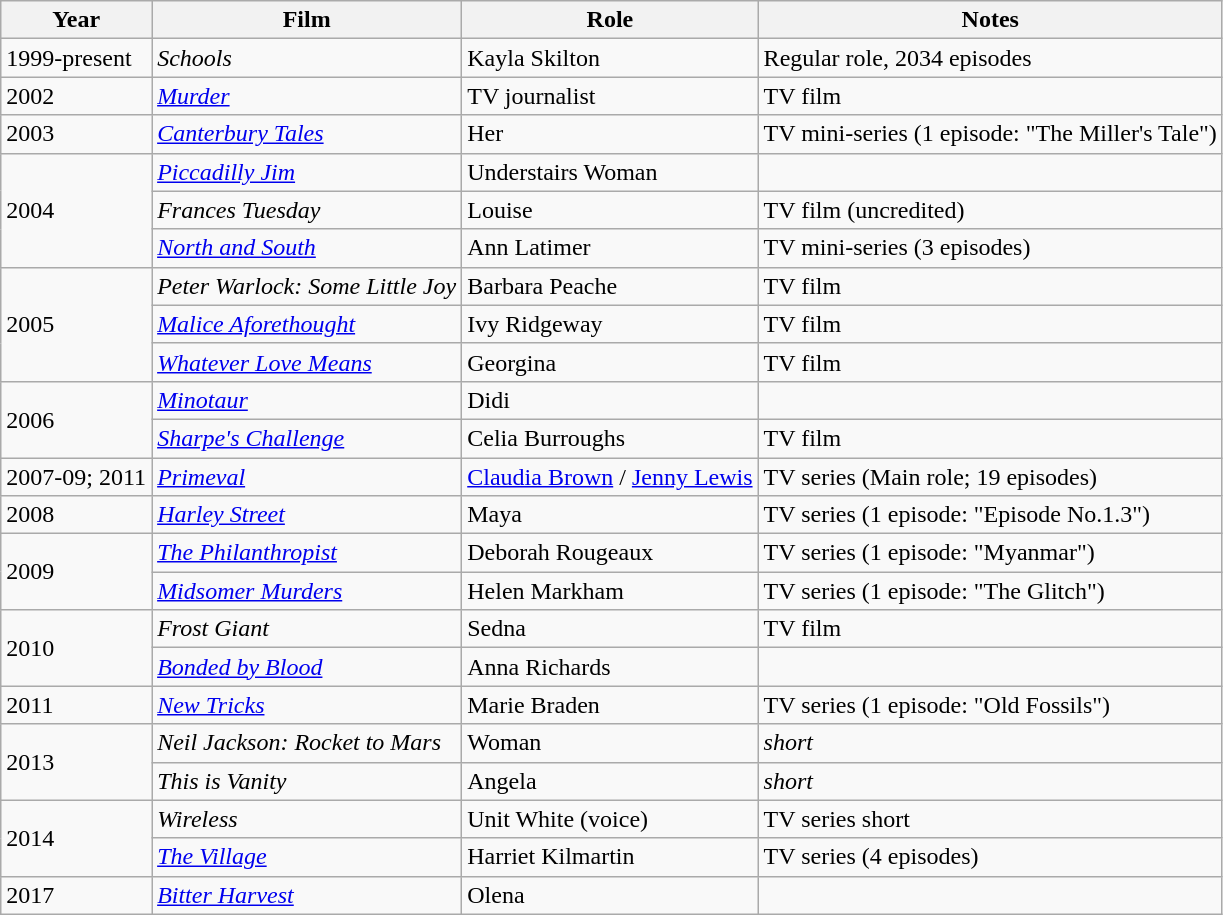<table class="wikitable">
<tr>
<th>Year</th>
<th>Film</th>
<th>Role</th>
<th>Notes</th>
</tr>
<tr>
<td>1999-present</td>
<td><em>Schools</em></td>
<td>Kayla Skilton</td>
<td>Regular role, 2034 episodes</td>
</tr>
<tr>
<td>2002</td>
<td><em><a href='#'>Murder</a></em></td>
<td>TV journalist</td>
<td>TV film</td>
</tr>
<tr>
<td>2003</td>
<td><em><a href='#'>Canterbury Tales</a></em></td>
<td>Her</td>
<td>TV mini-series (1 episode: "The Miller's Tale")</td>
</tr>
<tr>
<td rowspan="3">2004</td>
<td><em><a href='#'>Piccadilly Jim</a></em></td>
<td>Understairs Woman</td>
<td></td>
</tr>
<tr>
<td><em>Frances Tuesday</em></td>
<td>Louise</td>
<td>TV film (uncredited)</td>
</tr>
<tr>
<td><em><a href='#'>North and South</a></em></td>
<td>Ann Latimer</td>
<td>TV mini-series (3 episodes)</td>
</tr>
<tr>
<td rowspan="3">2005</td>
<td><em>Peter Warlock: Some Little Joy</em></td>
<td>Barbara Peache</td>
<td>TV film</td>
</tr>
<tr>
<td><em><a href='#'>Malice Aforethought</a></em></td>
<td>Ivy Ridgeway</td>
<td>TV film</td>
</tr>
<tr>
<td><em><a href='#'>Whatever Love Means</a></em></td>
<td>Georgina</td>
<td>TV film</td>
</tr>
<tr>
<td rowspan="2">2006</td>
<td><em><a href='#'>Minotaur</a></em></td>
<td>Didi</td>
<td></td>
</tr>
<tr>
<td><em><a href='#'>Sharpe's Challenge</a></em></td>
<td>Celia Burroughs</td>
<td>TV film</td>
</tr>
<tr>
<td>2007-09; 2011</td>
<td><em><a href='#'>Primeval</a></em></td>
<td><a href='#'>Claudia Brown</a> / <a href='#'>Jenny Lewis</a></td>
<td>TV series (Main role; 19 episodes)</td>
</tr>
<tr>
<td>2008</td>
<td><em><a href='#'>Harley Street</a></em></td>
<td>Maya</td>
<td>TV series (1 episode: "Episode No.1.3")</td>
</tr>
<tr>
<td rowspan="2">2009</td>
<td><em><a href='#'>The Philanthropist</a></em></td>
<td>Deborah Rougeaux</td>
<td>TV series (1 episode: "Myanmar")</td>
</tr>
<tr>
<td><em><a href='#'>Midsomer Murders</a></em></td>
<td>Helen Markham</td>
<td>TV series (1 episode: "The Glitch")</td>
</tr>
<tr>
<td rowspan="2">2010</td>
<td><em>Frost Giant</em></td>
<td>Sedna</td>
<td>TV film</td>
</tr>
<tr>
<td><em><a href='#'>Bonded by Blood</a></em></td>
<td>Anna Richards</td>
<td></td>
</tr>
<tr>
<td>2011</td>
<td><em><a href='#'>New Tricks</a></em></td>
<td>Marie Braden</td>
<td>TV series (1 episode: "Old Fossils")</td>
</tr>
<tr>
<td rowspan="2">2013</td>
<td><em>Neil Jackson: Rocket to Mars</em></td>
<td>Woman</td>
<td><em>short</em></td>
</tr>
<tr>
<td><em>This is Vanity</em></td>
<td>Angela</td>
<td><em>short</em></td>
</tr>
<tr>
<td rowspan="2">2014</td>
<td><em>Wireless</em></td>
<td>Unit White (voice)</td>
<td>TV series short</td>
</tr>
<tr>
<td><a href='#'><em>The Village</em></a></td>
<td>Harriet Kilmartin</td>
<td>TV series (4 episodes)</td>
</tr>
<tr>
<td>2017</td>
<td><a href='#'><em>Bitter Harvest</em></a></td>
<td>Olena</td>
<td></td>
</tr>
</table>
